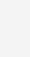<table cellpadding=10 border="0" align=center>
<tr>
<td bgcolor=#f4f4f4><br></td>
</tr>
</table>
